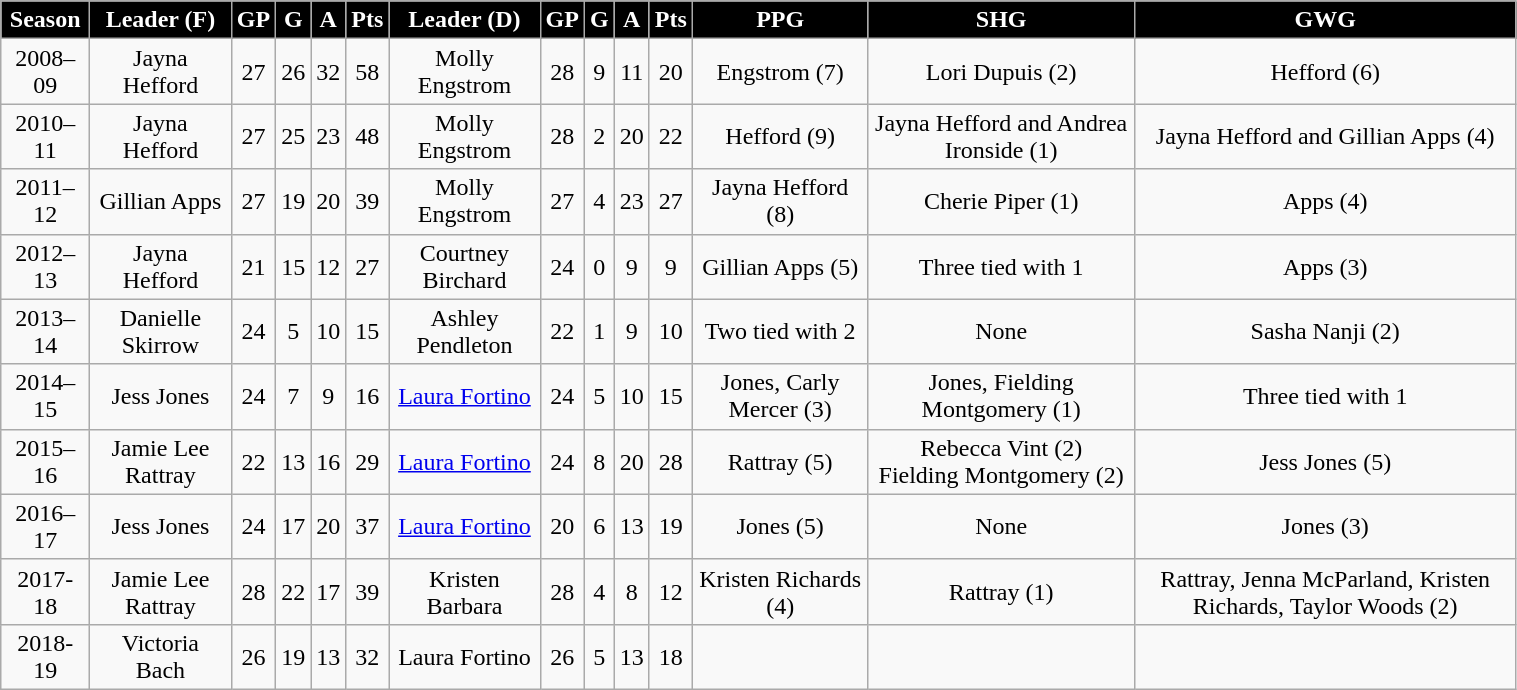<table class="wikitable" width="80%" style="text-align:center">
<tr style="background:black;color:white;">
<td><strong>Season</strong></td>
<td><strong>Leader (F)</strong></td>
<td><strong>GP</strong></td>
<td><strong>G</strong></td>
<td><strong>A</strong></td>
<td><strong>Pts</strong></td>
<td><strong>Leader (D)</strong></td>
<td><strong>GP</strong></td>
<td><strong>G</strong></td>
<td><strong>A</strong></td>
<td><strong>Pts</strong></td>
<td><strong>PPG</strong></td>
<td><strong>SHG</strong></td>
<td><strong>GWG</strong></td>
</tr>
<tr>
<td>2008–09</td>
<td>Jayna Hefford</td>
<td>27</td>
<td>26</td>
<td>32</td>
<td>58</td>
<td>Molly Engstrom</td>
<td>28</td>
<td>9</td>
<td>11</td>
<td>20</td>
<td>Engstrom (7)</td>
<td>Lori Dupuis (2)</td>
<td>Hefford (6)</td>
</tr>
<tr>
<td>2010–11</td>
<td>Jayna Hefford</td>
<td>27</td>
<td>25</td>
<td>23</td>
<td>48</td>
<td>Molly Engstrom</td>
<td>28</td>
<td>2</td>
<td>20</td>
<td>22</td>
<td>Hefford (9)</td>
<td>Jayna Hefford and Andrea Ironside (1)</td>
<td>Jayna Hefford and Gillian Apps (4)</td>
</tr>
<tr>
<td>2011–12</td>
<td>Gillian Apps</td>
<td>27</td>
<td>19</td>
<td>20</td>
<td>39</td>
<td>Molly Engstrom</td>
<td>27</td>
<td>4</td>
<td>23</td>
<td>27</td>
<td>Jayna Hefford (8)</td>
<td>Cherie Piper (1)</td>
<td>Apps (4)</td>
</tr>
<tr>
<td>2012–13</td>
<td>Jayna Hefford</td>
<td>21</td>
<td>15</td>
<td>12</td>
<td>27</td>
<td>Courtney Birchard</td>
<td>24</td>
<td>0</td>
<td>9</td>
<td>9</td>
<td>Gillian Apps (5)</td>
<td>Three tied with 1</td>
<td>Apps (3)</td>
</tr>
<tr>
<td>2013–14</td>
<td>Danielle Skirrow</td>
<td>24</td>
<td>5</td>
<td>10</td>
<td>15</td>
<td>Ashley Pendleton</td>
<td>22</td>
<td>1</td>
<td>9</td>
<td>10</td>
<td>Two tied with 2</td>
<td>None</td>
<td>Sasha Nanji (2)</td>
</tr>
<tr>
<td>2014–15</td>
<td>Jess Jones</td>
<td>24</td>
<td>7</td>
<td>9</td>
<td>16</td>
<td><a href='#'>Laura Fortino</a></td>
<td>24</td>
<td>5</td>
<td>10</td>
<td>15</td>
<td>Jones, Carly Mercer (3)</td>
<td>Jones, Fielding Montgomery (1)</td>
<td>Three tied with 1</td>
</tr>
<tr>
<td>2015–16</td>
<td>Jamie Lee Rattray</td>
<td>22</td>
<td>13</td>
<td>16</td>
<td>29</td>
<td><a href='#'>Laura Fortino</a></td>
<td>24</td>
<td>8</td>
<td>20</td>
<td>28</td>
<td>Rattray (5)</td>
<td>Rebecca Vint (2)<br>Fielding Montgomery (2)</td>
<td>Jess Jones (5)</td>
</tr>
<tr>
<td>2016–17</td>
<td>Jess Jones</td>
<td>24</td>
<td>17</td>
<td>20</td>
<td>37</td>
<td><a href='#'>Laura Fortino</a></td>
<td>20</td>
<td>6</td>
<td>13</td>
<td>19</td>
<td>Jones (5)</td>
<td>None</td>
<td>Jones (3)</td>
</tr>
<tr>
<td>2017-18</td>
<td>Jamie Lee Rattray</td>
<td>28</td>
<td>22</td>
<td>17</td>
<td>39</td>
<td>Kristen Barbara</td>
<td>28</td>
<td>4</td>
<td>8</td>
<td>12</td>
<td>Kristen Richards (4)</td>
<td>Rattray (1)</td>
<td>Rattray, Jenna McParland, Kristen Richards, Taylor Woods (2)</td>
</tr>
<tr>
<td>2018-19</td>
<td>Victoria Bach</td>
<td>26</td>
<td>19</td>
<td>13</td>
<td>32</td>
<td>Laura Fortino</td>
<td>26</td>
<td>5</td>
<td>13</td>
<td>18</td>
<td></td>
<td></td>
</tr>
</table>
